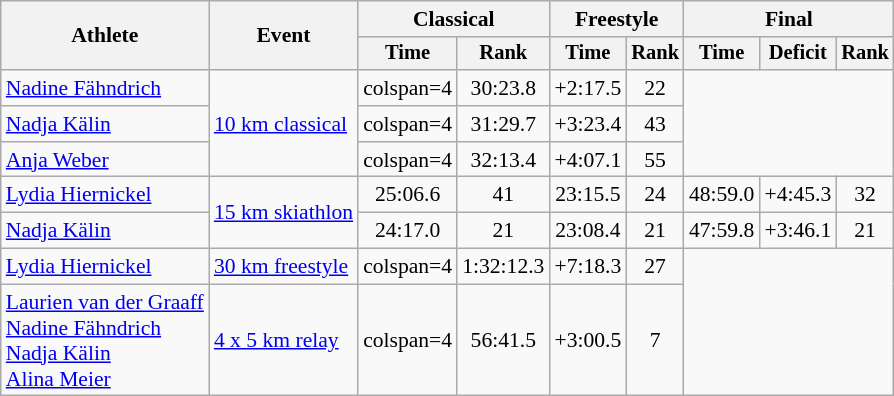<table class=wikitable style=font-size:90%;text-align:center>
<tr>
<th rowspan=2>Athlete</th>
<th rowspan=2>Event</th>
<th colspan=2>Classical</th>
<th colspan=2>Freestyle</th>
<th colspan=3>Final</th>
</tr>
<tr style="font-size: 95%">
<th>Time</th>
<th>Rank</th>
<th>Time</th>
<th>Rank</th>
<th>Time</th>
<th>Deficit</th>
<th>Rank</th>
</tr>
<tr>
<td align=left><a href='#'>Nadine Fähndrich</a></td>
<td align=left rowspan=3><a href='#'>10 km classical</a></td>
<td>colspan=4</td>
<td>30:23.8</td>
<td>+2:17.5</td>
<td>22</td>
</tr>
<tr>
<td align=left><a href='#'>Nadja Kälin</a></td>
<td>colspan=4</td>
<td>31:29.7</td>
<td>+3:23.4</td>
<td>43</td>
</tr>
<tr>
<td align=left><a href='#'>Anja Weber</a></td>
<td>colspan=4</td>
<td>32:13.4</td>
<td>+4:07.1</td>
<td>55</td>
</tr>
<tr>
<td align=left><a href='#'>Lydia Hiernickel</a></td>
<td align=left rowspan=2><a href='#'>15 km skiathlon</a></td>
<td>25:06.6</td>
<td>41</td>
<td>23:15.5</td>
<td>24</td>
<td>48:59.0</td>
<td>+4:45.3</td>
<td>32</td>
</tr>
<tr>
<td align=left><a href='#'>Nadja Kälin</a></td>
<td>24:17.0</td>
<td>21</td>
<td>23:08.4</td>
<td>21</td>
<td>47:59.8</td>
<td>+3:46.1</td>
<td>21</td>
</tr>
<tr>
<td align=left><a href='#'>Lydia Hiernickel</a></td>
<td align=left><a href='#'>30 km freestyle</a></td>
<td>colspan=4</td>
<td>1:32:12.3</td>
<td>+7:18.3</td>
<td>27</td>
</tr>
<tr>
<td align=left><a href='#'>Laurien van der Graaff</a><br><a href='#'>Nadine Fähndrich</a><br><a href='#'>Nadja Kälin</a><br><a href='#'>Alina Meier</a></td>
<td align=left><a href='#'>4 x 5 km relay</a></td>
<td>colspan=4 </td>
<td>56:41.5</td>
<td>+3:00.5</td>
<td>7</td>
</tr>
</table>
